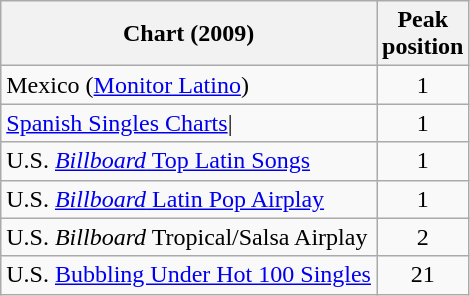<table class="wikitable">
<tr>
<th align="left">Chart (2009)</th>
<th align="left">Peak<br>position</th>
</tr>
<tr>
<td align="left">Mexico (<a href='#'>Monitor Latino</a>)</td>
<td align="center">1</td>
</tr>
<tr>
<td align="left"><a href='#'>Spanish Singles Charts</a>|</td>
<td align="center">1</td>
</tr>
<tr>
<td align="left">U.S. <a href='#'><em>Billboard</em> Top Latin Songs</a></td>
<td align="center">1</td>
</tr>
<tr>
<td align="left">U.S. <a href='#'><em>Billboard</em> Latin Pop Airplay</a></td>
<td align="center">1</td>
</tr>
<tr>
<td align="left">U.S. <em>Billboard</em> Tropical/Salsa Airplay</td>
<td align="center">2</td>
</tr>
<tr>
<td>U.S. <a href='#'>Bubbling Under Hot 100 Singles</a></td>
<td align="center">21</td>
</tr>
</table>
